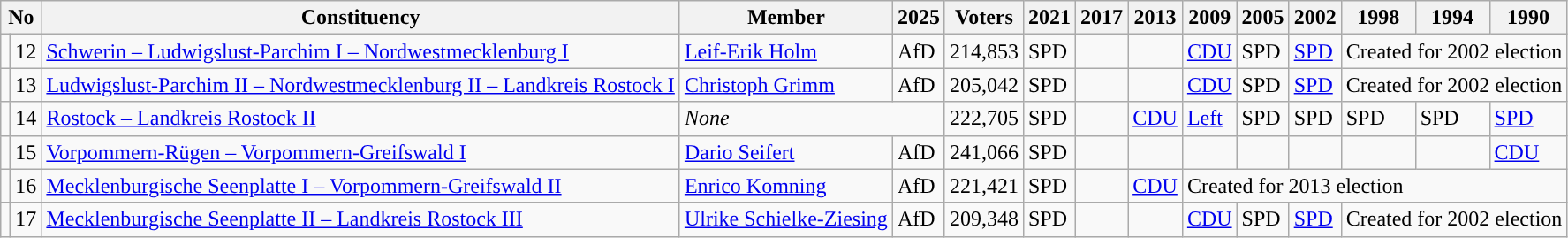<table class="wikitable sortable">
<tr>
<th colspan=2>No</th>
<th>Constituency</th>
<th>Member</th>
<th>2025</th>
<th>Voters</th>
<th>2021</th>
<th>2017</th>
<th>2013</th>
<th>2009</th>
<th>2005</th>
<th>2002</th>
<th>1998</th>
<th>1994</th>
<th>1990</th>
</tr>
<tr>
<td style="background-color: "></td>
<td>12</td>
<td><a href='#'>Schwerin – Ludwigslust-Parchim I – Nordwestmecklenburg I</a></td>
<td><a href='#'>Leif-Erik Holm</a></td>
<td bgcolor=>AfD</td>
<td>214,853</td>
<td bgcolor=>SPD</td>
<td></td>
<td></td>
<td><a href='#'>CDU</a></td>
<td bgcolor=>SPD</td>
<td><a href='#'>SPD</a></td>
<td colspan=3>Created for 2002 election</td>
</tr>
<tr>
<td style="background-color: "></td>
<td>13</td>
<td><a href='#'>Ludwigslust-Parchim II – Nordwestmecklenburg II – Landkreis Rostock I</a></td>
<td><a href='#'>Christoph Grimm</a></td>
<td bgcolor=>AfD</td>
<td>205,042</td>
<td bgcolor=>SPD</td>
<td></td>
<td></td>
<td><a href='#'>CDU</a></td>
<td bgcolor=>SPD</td>
<td><a href='#'>SPD</a></td>
<td colspan=3>Created for 2002 election</td>
</tr>
<tr>
<td></td>
<td>14</td>
<td><a href='#'>Rostock – Landkreis Rostock II</a></td>
<td colspan="2"><em>None</em></td>
<td>222,705</td>
<td bgcolor=>SPD</td>
<td></td>
<td><a href='#'>CDU</a></td>
<td><a href='#'>Left</a></td>
<td bgcolor=>SPD</td>
<td bgcolor=>SPD</td>
<td bgcolor=>SPD</td>
<td bgcolor=>SPD</td>
<td><a href='#'>SPD</a></td>
</tr>
<tr>
<td style="background-color: "></td>
<td>15</td>
<td><a href='#'>Vorpommern-Rügen – Vorpommern-Greifswald I</a></td>
<td><a href='#'>Dario Seifert</a></td>
<td>AfD</td>
<td>241,066</td>
<td bgcolor=>SPD</td>
<td></td>
<td></td>
<td></td>
<td bgcolor=></td>
<td bgcolor=></td>
<td bgcolor=></td>
<td></td>
<td><a href='#'>CDU</a></td>
</tr>
<tr>
<td style="background-color: "></td>
<td>16</td>
<td><a href='#'>Mecklenburgische Seenplatte I – Vorpommern-Greifswald II</a></td>
<td><a href='#'>Enrico Komning</a></td>
<td>AfD</td>
<td>221,421</td>
<td bgcolor=>SPD</td>
<td></td>
<td><a href='#'>CDU</a></td>
<td colspan=6>Created for 2013 election</td>
</tr>
<tr>
<td style="background-color: "></td>
<td>17</td>
<td><a href='#'>Mecklenburgische Seenplatte II – Landkreis Rostock III</a></td>
<td><a href='#'>Ulrike Schielke-Ziesing</a></td>
<td bgcolor=>AfD</td>
<td>209,348</td>
<td bgcolor=>SPD</td>
<td></td>
<td></td>
<td><a href='#'>CDU</a></td>
<td bgcolor=>SPD</td>
<td><a href='#'>SPD</a></td>
<td colspan=3>Created for 2002 election</td>
</tr>
</table>
